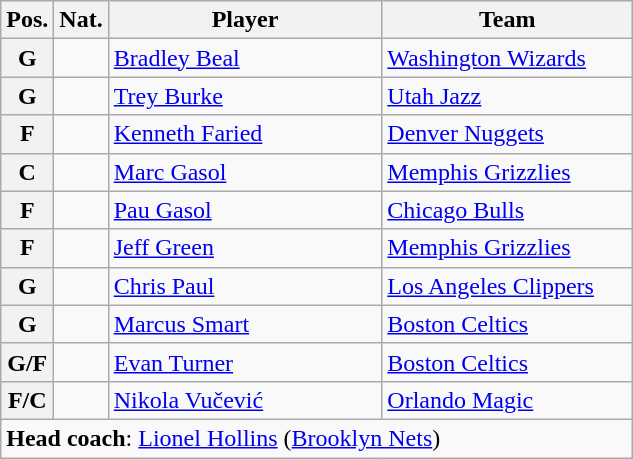<table class="wikitable">
<tr>
<th>Pos.</th>
<th>Nat.</th>
<th style="width:175px;">Player</th>
<th width=160>Team</th>
</tr>
<tr>
<th>G</th>
<td></td>
<td><a href='#'>Bradley Beal</a></td>
<td><a href='#'>Washington Wizards</a></td>
</tr>
<tr>
<th>G</th>
<td></td>
<td><a href='#'>Trey Burke</a></td>
<td><a href='#'>Utah Jazz</a></td>
</tr>
<tr>
<th>F</th>
<td></td>
<td><a href='#'>Kenneth Faried</a></td>
<td><a href='#'>Denver Nuggets</a></td>
</tr>
<tr>
<th>C</th>
<td></td>
<td><a href='#'>Marc Gasol</a></td>
<td><a href='#'>Memphis Grizzlies</a></td>
</tr>
<tr>
<th>F</th>
<td></td>
<td><a href='#'>Pau Gasol</a></td>
<td><a href='#'>Chicago Bulls</a></td>
</tr>
<tr>
<th>F</th>
<td></td>
<td><a href='#'>Jeff Green</a></td>
<td><a href='#'>Memphis Grizzlies</a></td>
</tr>
<tr>
<th>G</th>
<td></td>
<td><a href='#'>Chris Paul</a></td>
<td><a href='#'>Los Angeles Clippers</a></td>
</tr>
<tr>
<th>G</th>
<td></td>
<td><a href='#'>Marcus Smart</a></td>
<td><a href='#'>Boston Celtics</a></td>
</tr>
<tr>
<th>G/F</th>
<td></td>
<td><a href='#'>Evan Turner</a></td>
<td><a href='#'>Boston Celtics</a></td>
</tr>
<tr>
<th>F/C</th>
<td></td>
<td><a href='#'>Nikola Vučević</a></td>
<td><a href='#'>Orlando Magic</a></td>
</tr>
<tr>
<td colspan="5"><strong>Head coach</strong>: <a href='#'>Lionel Hollins</a> (<a href='#'>Brooklyn Nets</a>)</td>
</tr>
</table>
